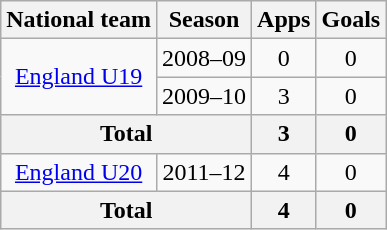<table class="wikitable" style="text-align:center">
<tr>
<th>National team</th>
<th>Season</th>
<th>Apps</th>
<th>Goals</th>
</tr>
<tr>
<td rowspan=2 valign="center"><a href='#'>England U19</a></td>
<td>2008–09</td>
<td>0</td>
<td>0</td>
</tr>
<tr>
<td>2009–10</td>
<td>3</td>
<td>0</td>
</tr>
<tr>
<th colspan=2>Total</th>
<th>3</th>
<th>0</th>
</tr>
<tr>
<td rowspan=1 valign="center"><a href='#'>England U20</a></td>
<td>2011–12</td>
<td>4</td>
<td>0</td>
</tr>
<tr>
<th colspan=2>Total</th>
<th>4</th>
<th>0</th>
</tr>
</table>
